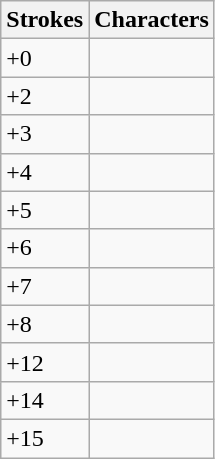<table class="wikitable">
<tr>
<th>Strokes</th>
<th>Characters</th>
</tr>
<tr --->
<td>+0</td>
<td style="font-size: large;"></td>
</tr>
<tr --->
<td>+2</td>
<td style="font-size: large;"></td>
</tr>
<tr --->
<td>+3</td>
<td style="font-size: large;"> </td>
</tr>
<tr --->
<td>+4</td>
<td style="font-size: large;">  </td>
</tr>
<tr --->
<td>+5</td>
<td style="font-size: large;"></td>
</tr>
<tr --->
<td>+6</td>
<td style="font-size: large;"> </td>
</tr>
<tr --->
<td>+7</td>
<td style="font-size: large;"> </td>
</tr>
<tr --->
<td>+8</td>
<td style="font-size: large;"></td>
</tr>
<tr --->
<td>+12</td>
<td style="font-size: large;"> </td>
</tr>
<tr --->
<td>+14</td>
<td style="font-size: large;"></td>
</tr>
<tr --->
<td>+15</td>
<td style="font-size: large;"></td>
</tr>
</table>
